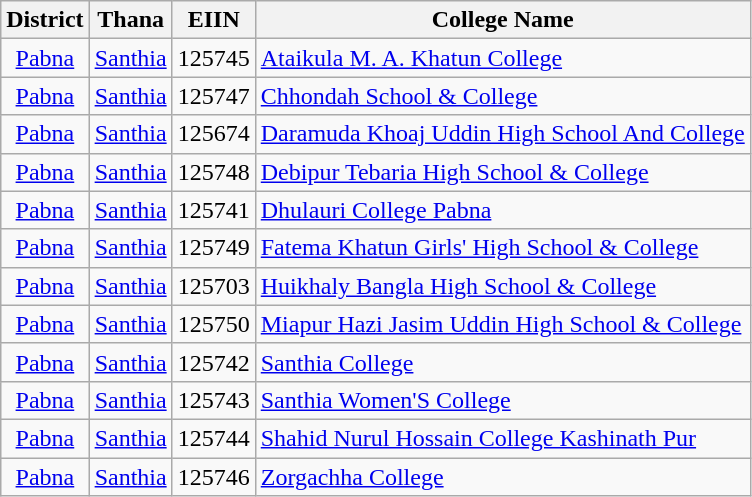<table class="wikitable">
<tr>
<th style="text-align: center;">District</th>
<th style="text-align: center;">Thana</th>
<th style="text-align: center;">EIIN</th>
<th style="text-align: center;">College Name</th>
</tr>
<tr>
<td style="text-align: center;"><a href='#'>Pabna</a></td>
<td style="text-align: center;"><a href='#'>Santhia</a></td>
<td style="text-align: center;">125745</td>
<td><a href='#'>Ataikula M. A. Khatun College</a></td>
</tr>
<tr>
<td style="text-align: center;"><a href='#'>Pabna</a></td>
<td style="text-align: center;"><a href='#'>Santhia</a></td>
<td style="text-align: center;">125747</td>
<td><a href='#'>Chhondah School & College</a></td>
</tr>
<tr>
<td style="text-align: center;"><a href='#'>Pabna</a></td>
<td style="text-align: center;"><a href='#'>Santhia</a></td>
<td style="text-align: center;">125674</td>
<td><a href='#'>Daramuda Khoaj Uddin High School And College</a></td>
</tr>
<tr>
<td style="text-align: center;"><a href='#'>Pabna</a></td>
<td style="text-align: center;"><a href='#'>Santhia</a></td>
<td style="text-align: center;">125748</td>
<td><a href='#'>Debipur Tebaria High School & College</a></td>
</tr>
<tr>
<td style="text-align: center;"><a href='#'>Pabna</a></td>
<td style="text-align: center;"><a href='#'>Santhia</a></td>
<td style="text-align: center;">125741</td>
<td><a href='#'>Dhulauri College Pabna</a></td>
</tr>
<tr>
<td style="text-align: center;"><a href='#'>Pabna</a></td>
<td style="text-align: center;"><a href='#'>Santhia</a></td>
<td style="text-align: center;">125749</td>
<td><a href='#'>Fatema Khatun Girls' High School & College</a></td>
</tr>
<tr>
<td style="text-align: center;"><a href='#'>Pabna</a></td>
<td style="text-align: center;"><a href='#'>Santhia</a></td>
<td style="text-align: center;">125703</td>
<td><a href='#'>Huikhaly Bangla High School & College</a></td>
</tr>
<tr>
<td style="text-align: center;"><a href='#'>Pabna</a></td>
<td style="text-align: center;"><a href='#'>Santhia</a></td>
<td style="text-align: center;">125750</td>
<td><a href='#'>Miapur Hazi Jasim Uddin High School & College</a></td>
</tr>
<tr>
<td style="text-align: center;"><a href='#'>Pabna</a></td>
<td style="text-align: center;"><a href='#'>Santhia</a></td>
<td style="text-align: center;">125742</td>
<td><a href='#'>Santhia College</a></td>
</tr>
<tr>
<td style="text-align: center;"><a href='#'>Pabna</a></td>
<td style="text-align: center;"><a href='#'>Santhia</a></td>
<td style="text-align: center;">125743</td>
<td><a href='#'>Santhia Women'S College</a></td>
</tr>
<tr>
<td style="text-align: center;"><a href='#'>Pabna</a></td>
<td style="text-align: center;"><a href='#'>Santhia</a></td>
<td style="text-align: center;">125744</td>
<td><a href='#'>Shahid Nurul Hossain College Kashinath Pur</a></td>
</tr>
<tr>
<td style="text-align: center;"><a href='#'>Pabna</a></td>
<td style="text-align: center;"><a href='#'>Santhia</a></td>
<td style="text-align: center;">125746</td>
<td><a href='#'>Zorgachha College</a></td>
</tr>
</table>
